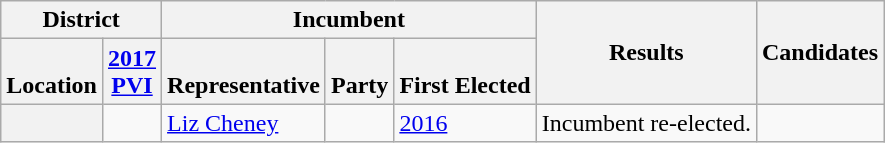<table class="wikitable">
<tr>
<th colspan=2>District</th>
<th colspan=3>Incumbent</th>
<th rowspan=2>Results</th>
<th rowspan=2>Candidates</th>
</tr>
<tr valign=bottom>
<th>Location</th>
<th><a href='#'>2017<br>PVI</a></th>
<th>Representative</th>
<th>Party</th>
<th>First Elected</th>
</tr>
<tr>
<th></th>
<td></td>
<td><a href='#'>Liz Cheney</a></td>
<td></td>
<td><a href='#'>2016</a></td>
<td>Incumbent re-elected.</td>
<td nowrap></td>
</tr>
</table>
